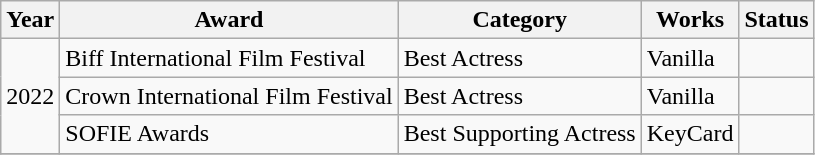<table class="wikitable">
<tr>
<th>Year</th>
<th>Award</th>
<th>Category</th>
<th>Works</th>
<th>Status</th>
</tr>
<tr>
<td rowspan=3>2022</td>
<td>Biff International Film Festival</td>
<td>Best Actress</td>
<td>Vanilla</td>
<td></td>
</tr>
<tr>
<td>Crown International Film Festival</td>
<td>Best Actress</td>
<td>Vanilla</td>
<td></td>
</tr>
<tr>
<td>SOFIE Awards</td>
<td>Best Supporting Actress</td>
<td>KeyCard</td>
<td></td>
</tr>
<tr>
</tr>
</table>
